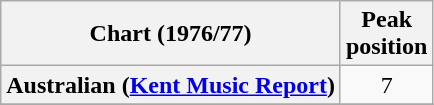<table class="wikitable sortable plainrowheaders">
<tr>
<th scope="col">Chart (1976/77)</th>
<th scope="col">Peak<br>position</th>
</tr>
<tr>
<th scope="row">Australian (<a href='#'>Kent Music Report</a>)</th>
<td style="text-align:center;">7</td>
</tr>
<tr>
</tr>
</table>
